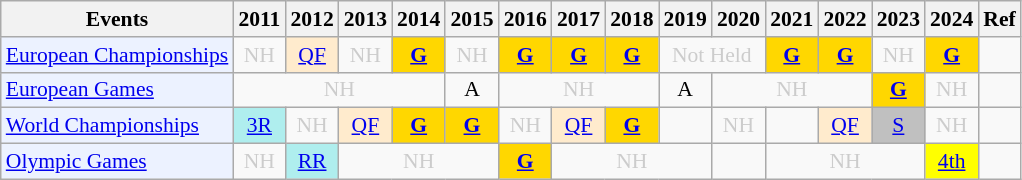<table style='font-size: 90%; text-align:center;' class='wikitable'>
<tr>
<th>Events</th>
<th>2011</th>
<th>2012</th>
<th>2013</th>
<th>2014</th>
<th>2015</th>
<th>2016</th>
<th>2017</th>
<th>2018</th>
<th>2019</th>
<th>2020</th>
<th>2021</th>
<th>2022</th>
<th>2023</th>
<th>2024</th>
<th>Ref</th>
</tr>
<tr>
<td bgcolor="#ECF2FF"; align="left"><a href='#'>European Championships</a></td>
<td style=color:#ccc>NH</td>
<td bgcolor=FFEBCD><a href='#'>QF</a></td>
<td style=color:#ccc>NH</td>
<td bgcolor=gold><a href='#'><strong>G</strong></a></td>
<td style=color:#ccc>NH</td>
<td bgcolor=gold><a href='#'><strong>G</strong></a></td>
<td bgcolor=gold><a href='#'><strong>G</strong></a></td>
<td bgcolor=gold><a href='#'><strong>G</strong></a></td>
<td colspan="2" style=color:#ccc>Not Held</td>
<td bgcolor=gold><a href='#'><strong>G</strong></a></td>
<td bgcolor=gold><a href='#'><strong>G</strong></a></td>
<td style=color:#ccc>NH</td>
<td bgcolor=gold><a href='#'><strong>G</strong></a></td>
<td></td>
</tr>
<tr>
<td bgcolor="#ECF2FF"; align="left"><a href='#'>European Games</a></td>
<td colspan="4" style=color:#ccc>NH</td>
<td>A</td>
<td colspan="3" style=color:#ccc>NH</td>
<td>A</td>
<td colspan="3" style=color:#ccc>NH</td>
<td bgcolor=gold><a href='#'><strong>G</strong></a></td>
<td style=color:#ccc>NH</td>
<td></td>
</tr>
<tr>
<td bgcolor="#ECF2FF"; align="left"><a href='#'>World Championships</a></td>
<td bgcolor=AFEEEE><a href='#'>3R</a></td>
<td style=color:#ccc>NH</td>
<td bgcolor=FFEBCD><a href='#'>QF</a></td>
<td bgcolor=gold><a href='#'><strong>G</strong></a></td>
<td bgcolor=gold><a href='#'><strong>G</strong></a></td>
<td style=color:#ccc>NH</td>
<td bgcolor=FFEBCD><a href='#'>QF</a></td>
<td bgcolor=gold><a href='#'><strong>G</strong></a></td>
<td><a href='#'></a></td>
<td style=color:#ccc>NH</td>
<td><a href='#'></a></td>
<td bgcolor=FFEBCD><a href='#'>QF</a></td>
<td bgcolor=silver><a href='#'>S</a></td>
<td style=color:#ccc>NH</td>
<td></td>
</tr>
<tr>
<td bgcolor="#ECF2FF"; align="left"><a href='#'>Olympic Games</a></td>
<td style=color:#ccc>NH</td>
<td bgcolor=AFEEEE><a href='#'>RR</a></td>
<td colspan="3" style=color:#ccc>NH</td>
<td bgcolor=gold><a href='#'><strong>G</strong></a></td>
<td colspan="3" style=color:#ccc>NH</td>
<td><a href='#'></a></td>
<td colspan="3" style=color:#ccc>NH</td>
<td bgcolor=FFFF00><a href='#'>4th</a></td>
<td></td>
</tr>
</table>
